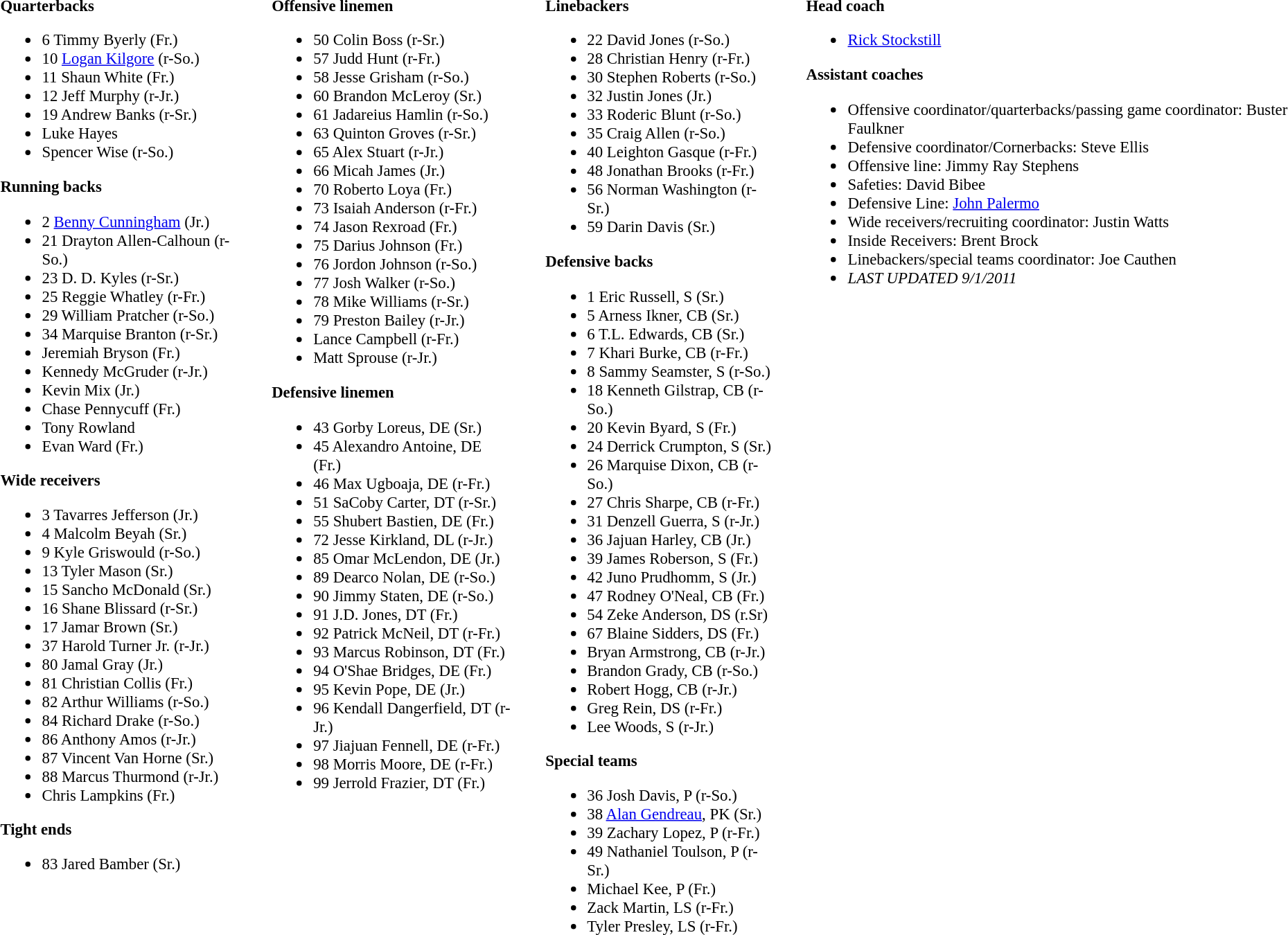<table class="toccolours" style="text-align: left;">
<tr>
<td style="font-size: 95%;" valign="top"><strong>Quarterbacks</strong><br><ul><li>6 Timmy Byerly (Fr.)</li><li>10 <a href='#'>Logan Kilgore</a> (r-So.)</li><li>11 Shaun White (Fr.)</li><li>12 Jeff Murphy (r-Jr.)</li><li>19 Andrew Banks (r-Sr.)</li><li>Luke Hayes</li><li>Spencer Wise (r-So.)</li></ul><strong>Running backs</strong><ul><li>2 <a href='#'>Benny Cunningham</a> (Jr.)</li><li>21 Drayton Allen-Calhoun (r-So.)</li><li>23 D. D. Kyles (r-Sr.)</li><li>25 Reggie Whatley (r-Fr.)</li><li>29 William Pratcher (r-So.)</li><li>34 Marquise Branton (r-Sr.)</li><li>Jeremiah Bryson (Fr.)</li><li>Kennedy McGruder (r-Jr.)</li><li>Kevin Mix (Jr.)</li><li>Chase Pennycuff (Fr.)</li><li>Tony Rowland</li><li>Evan Ward (Fr.)</li></ul><strong>Wide receivers</strong><ul><li>3 Tavarres Jefferson (Jr.)</li><li>4 Malcolm Beyah (Sr.)</li><li>9 Kyle Griswould (r-So.)</li><li>13 Tyler Mason (Sr.)</li><li>15 Sancho McDonald (Sr.)</li><li>16 Shane Blissard (r-Sr.)</li><li>17 Jamar Brown (Sr.)</li><li>37 Harold Turner Jr. (r-Jr.)</li><li>80 Jamal Gray (Jr.)</li><li>81 Christian Collis (Fr.)</li><li>82 Arthur Williams (r-So.)</li><li>84 Richard Drake (r-So.)</li><li>86 Anthony Amos (r-Jr.)</li><li>87 Vincent Van Horne (Sr.)</li><li>88 Marcus Thurmond (r-Jr.)</li><li>Chris Lampkins (Fr.)</li></ul><strong>Tight ends</strong><ul><li>83 Jared Bamber (Sr.)</li></ul></td>
<td style="width: 25px;"></td>
<td style="font-size: 95%;" valign="top"><strong>Offensive linemen</strong><br><ul><li>50 Colin Boss (r-Sr.)</li><li>57 Judd Hunt (r-Fr.)</li><li>58 Jesse Grisham (r-So.)</li><li>60 Brandon McLeroy (Sr.)</li><li>61 Jadareius Hamlin (r-So.)</li><li>63 Quinton Groves (r-Sr.)</li><li>65 Alex Stuart (r-Jr.)</li><li>66 Micah James (Jr.)</li><li>70 Roberto Loya (Fr.)</li><li>73 Isaiah Anderson (r-Fr.)</li><li>74 Jason Rexroad (Fr.)</li><li>75 Darius Johnson (Fr.)</li><li>76 Jordon Johnson (r-So.)</li><li>77 Josh Walker (r-So.)</li><li>78 Mike Williams (r-Sr.)</li><li>79 Preston Bailey (r-Jr.)</li><li>Lance Campbell (r-Fr.)</li><li>Matt Sprouse (r-Jr.)</li></ul><strong>Defensive linemen</strong><ul><li>43 Gorby Loreus, DE (Sr.)</li><li>45 Alexandro Antoine, DE (Fr.)</li><li>46 Max Ugboaja, DE (r-Fr.)</li><li>51 SaCoby Carter, DT (r-Sr.)</li><li>55 Shubert Bastien, DE (Fr.)</li><li>72 Jesse Kirkland, DL (r-Jr.)</li><li>85 Omar McLendon, DE (Jr.)</li><li>89 Dearco Nolan, DE (r-So.)</li><li>90 Jimmy Staten, DE (r-So.)</li><li>91 J.D. Jones, DT (Fr.)</li><li>92 Patrick McNeil, DT (r-Fr.)</li><li>93 Marcus Robinson, DT (Fr.)</li><li>94 O'Shae Bridges, DE (Fr.)</li><li>95 Kevin Pope, DE (Jr.)</li><li>96 Kendall Dangerfield, DT (r-Jr.)</li><li>97 Jiajuan Fennell, DE (r-Fr.)</li><li>98 Morris Moore, DE (r-Fr.)</li><li>99 Jerrold Frazier, DT (Fr.)</li></ul></td>
<td style="width: 25px;"></td>
<td style="font-size: 95%;" valign="top"><strong>Linebackers</strong><br><ul><li>22 David Jones (r-So.)</li><li>28 Christian Henry (r-Fr.)</li><li>30 Stephen Roberts (r-So.)</li><li>32 Justin Jones (Jr.)</li><li>33 Roderic Blunt (r-So.)</li><li>35 Craig Allen (r-So.)</li><li>40 Leighton Gasque (r-Fr.)</li><li>48 Jonathan Brooks (r-Fr.)</li><li>56 Norman Washington (r-Sr.)</li><li>59 Darin Davis (Sr.)</li></ul><strong>Defensive backs</strong><ul><li>1 Eric Russell, S (Sr.)</li><li>5 Arness Ikner, CB (Sr.)</li><li>6 T.L. Edwards, CB (Sr.)</li><li>7 Khari Burke, CB (r-Fr.)</li><li>8 Sammy Seamster, S (r-So.)</li><li>18 Kenneth Gilstrap, CB (r-So.)</li><li>20 Kevin Byard, S (Fr.)</li><li>24 Derrick Crumpton, S (Sr.)</li><li>26 Marquise Dixon, CB (r-So.)</li><li>27 Chris Sharpe, CB (r-Fr.)</li><li>31 Denzell Guerra, S (r-Jr.)</li><li>36 Jajuan Harley, CB (Jr.)</li><li>39 James Roberson, S (Fr.)</li><li>42 Juno Prudhomm, S (Jr.)</li><li>47 Rodney O'Neal, CB (Fr.)</li><li>54 Zeke Anderson, DS (r.Sr)</li><li>67 Blaine Sidders, DS (Fr.)</li><li>Bryan Armstrong, CB (r-Jr.)</li><li>Brandon Grady, CB (r-So.)</li><li>Robert Hogg, CB (r-Jr.)</li><li>Greg Rein, DS (r-Fr.)</li><li>Lee Woods, S (r-Jr.)</li></ul><strong>Special teams</strong><ul><li>36 Josh Davis, P (r-So.)</li><li>38 <a href='#'>Alan Gendreau</a>, PK (Sr.)</li><li>39 Zachary Lopez, P (r-Fr.)</li><li>49 Nathaniel Toulson, P (r-Sr.)</li><li>Michael Kee, P (Fr.)</li><li>Zack Martin, LS (r-Fr.)</li><li>Tyler Presley, LS (r-Fr.)</li></ul></td>
<td style="width: 25px;"></td>
<td style="font-size: 95%;" valign="top"><strong>Head coach</strong><br><ul><li><a href='#'>Rick Stockstill</a></li></ul><strong>Assistant coaches</strong><ul><li>Offensive coordinator/quarterbacks/passing game coordinator: Buster Faulkner</li><li>Defensive coordinator/Cornerbacks: Steve Ellis</li><li>Offensive line: Jimmy Ray Stephens</li><li>Safeties: David Bibee</li><li>Defensive Line: <a href='#'>John Palermo</a></li><li>Wide receivers/recruiting coordinator: Justin Watts</li><li>Inside Receivers: Brent Brock</li><li>Linebackers/special teams coordinator: Joe Cauthen</li><li><em>LAST UPDATED 9/1/2011</em></li></ul></td>
</tr>
<tr>
</tr>
</table>
